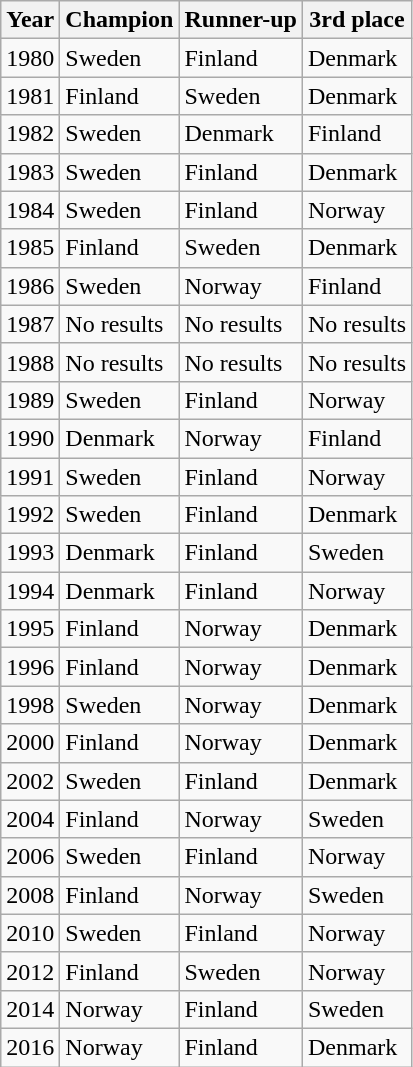<table class="wikitable">
<tr>
<th>Year</th>
<th>Champion</th>
<th>Runner-up</th>
<th>3rd place</th>
</tr>
<tr>
<td 1980 dic Invitational>1980</td>
<td> Sweden</td>
<td> Finland</td>
<td> Denmark</td>
</tr>
<tr>
<td 1981 dic Invitational>1981</td>
<td> Finland</td>
<td> Sweden</td>
<td> Denmark</td>
</tr>
<tr>
<td 1982 dic Invitational>1982</td>
<td> Sweden</td>
<td> Denmark</td>
<td> Finland</td>
</tr>
<tr>
<td 1983 dic Invitational>1983</td>
<td> Sweden</td>
<td> Finland</td>
<td> Denmark</td>
</tr>
<tr>
<td 1984 dic Invitational>1984</td>
<td> Sweden</td>
<td> Finland</td>
<td> Norway</td>
</tr>
<tr>
<td 1985 dic Invitational>1985</td>
<td> Finland</td>
<td> Sweden</td>
<td> Denmark</td>
</tr>
<tr>
<td 1986 dic Invitational>1986</td>
<td> Sweden</td>
<td> Norway</td>
<td> Finland</td>
</tr>
<tr>
<td 1987 dic Invitational>1987</td>
<td> No results</td>
<td> No results</td>
<td> No results</td>
</tr>
<tr>
<td 1988 dic Invitational>1988</td>
<td> No results</td>
<td> No results</td>
<td> No results</td>
</tr>
<tr>
<td [1989 dic Invitational>1989</td>
<td> Sweden</td>
<td> Finland</td>
<td> Norway</td>
</tr>
<tr>
<td 1990 dic Invitational>1990</td>
<td> Denmark</td>
<td> Norway</td>
<td> Finland</td>
</tr>
<tr>
<td 1991 dic Invitational>1991</td>
<td> Sweden</td>
<td> Finland</td>
<td> Norway</td>
</tr>
<tr>
<td 1992 dic Invitational>1992</td>
<td> Sweden</td>
<td> Finland</td>
<td> Denmark</td>
</tr>
<tr>
<td 1993 dic Invitational>1993</td>
<td> Denmark</td>
<td> Finland</td>
<td> Sweden</td>
</tr>
<tr>
<td 1994 dic Invitational>1994</td>
<td> Denmark</td>
<td> Finland</td>
<td> Norway</td>
</tr>
<tr>
<td 1995 dic Invitational>1995</td>
<td> Finland</td>
<td> Norway</td>
<td> Denmark</td>
</tr>
<tr>
<td 1996 dic Invitational>1996</td>
<td> Finland</td>
<td> Norway</td>
<td> Denmark</td>
</tr>
<tr>
<td 1998 dic Invitational>1998</td>
<td> Sweden</td>
<td> Norway</td>
<td> Denmark</td>
</tr>
<tr>
<td 2000 dic Invitational>2000</td>
<td> Finland</td>
<td> Norway</td>
<td> Denmark</td>
</tr>
<tr>
<td 2002 dic Invitational>2002</td>
<td> Sweden</td>
<td> Finland</td>
<td> Denmark</td>
</tr>
<tr>
<td 2004 dic Invitational>2004</td>
<td> Finland</td>
<td> Norway</td>
<td> Sweden</td>
</tr>
<tr>
<td 2006 dic Invitational>2006</td>
<td> Sweden</td>
<td> Finland</td>
<td> Norway</td>
</tr>
<tr>
<td 2008 dic Invitational>2008</td>
<td> Finland</td>
<td> Norway</td>
<td> Sweden</td>
</tr>
<tr>
<td 2010 dic Invitational>2010</td>
<td> Sweden</td>
<td> Finland</td>
<td> Norway</td>
</tr>
<tr>
<td 2012 dic Invitational>2012</td>
<td> Finland</td>
<td> Sweden</td>
<td> Norway</td>
</tr>
<tr>
<td 2014 dic Invitational>2014</td>
<td> Norway</td>
<td> Finland</td>
<td> Sweden</td>
</tr>
<tr>
<td 2016 dic Invitational>2016</td>
<td> Norway</td>
<td> Finland</td>
<td> Denmark</td>
</tr>
</table>
